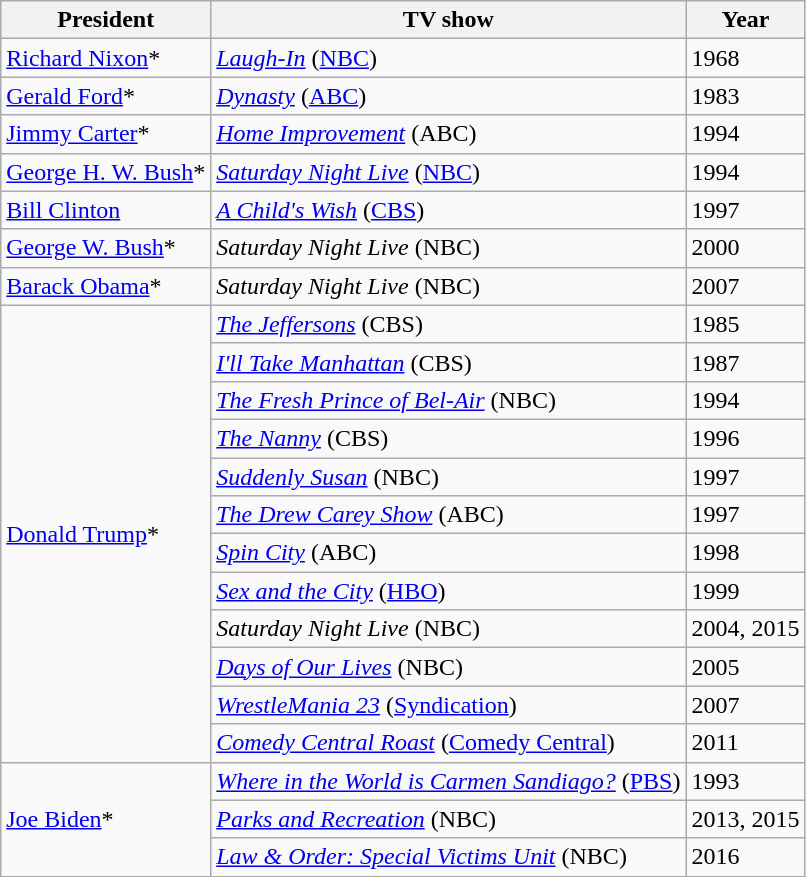<table class="wikitable sortable">
<tr>
<th>President</th>
<th>TV show</th>
<th>Year</th>
</tr>
<tr>
<td><a href='#'>Richard Nixon</a>*</td>
<td><em><a href='#'>Laugh-In</a></em> (<a href='#'>NBC</a>)</td>
<td>1968</td>
</tr>
<tr>
<td><a href='#'>Gerald Ford</a>*</td>
<td><em><a href='#'>Dynasty</a></em> (<a href='#'>ABC</a>)</td>
<td>1983</td>
</tr>
<tr>
<td><a href='#'>Jimmy Carter</a>*</td>
<td><em><a href='#'>Home Improvement</a></em> (ABC)</td>
<td>1994</td>
</tr>
<tr>
<td><a href='#'>George H. W. Bush</a>*</td>
<td><em><a href='#'>Saturday Night Live</a></em> (<a href='#'>NBC</a>)</td>
<td>1994</td>
</tr>
<tr>
<td><a href='#'>Bill Clinton</a></td>
<td><em><a href='#'>A Child's Wish</a></em> (<a href='#'>CBS</a>)</td>
<td>1997</td>
</tr>
<tr>
<td><a href='#'>George W. Bush</a>*</td>
<td><em>Saturday Night Live</em> (NBC)</td>
<td>2000</td>
</tr>
<tr>
<td><a href='#'>Barack Obama</a>*</td>
<td><em>Saturday Night Live</em> (NBC)</td>
<td>2007</td>
</tr>
<tr>
<td rowspan=12><a href='#'>Donald Trump</a>*</td>
<td><em><a href='#'>The Jeffersons</a></em> (CBS)</td>
<td>1985</td>
</tr>
<tr>
<td><em><a href='#'>I'll Take Manhattan</a></em> (CBS)</td>
<td>1987</td>
</tr>
<tr>
<td><em><a href='#'>The Fresh Prince of Bel-Air</a></em> (NBC)</td>
<td>1994</td>
</tr>
<tr>
<td><em><a href='#'>The Nanny</a></em> (CBS)</td>
<td>1996</td>
</tr>
<tr>
<td><em><a href='#'>Suddenly Susan</a></em> (NBC)</td>
<td>1997</td>
</tr>
<tr>
<td><em><a href='#'>The Drew Carey Show</a></em> (ABC)</td>
<td>1997</td>
</tr>
<tr>
<td><em><a href='#'>Spin City</a></em> (ABC)</td>
<td>1998</td>
</tr>
<tr>
<td><em><a href='#'>Sex and the City</a></em> (<a href='#'>HBO</a>)</td>
<td>1999</td>
</tr>
<tr>
<td><em>Saturday Night Live</em> (NBC)</td>
<td>2004, 2015</td>
</tr>
<tr>
<td><em><a href='#'>Days of Our Lives</a></em> (NBC)</td>
<td>2005</td>
</tr>
<tr>
<td><em><a href='#'>WrestleMania 23</a></em> (<a href='#'>Syndication</a>)</td>
<td>2007</td>
</tr>
<tr>
<td><em><a href='#'>Comedy Central Roast</a></em> (<a href='#'>Comedy Central</a>)</td>
<td>2011</td>
</tr>
<tr>
<td rowspan="3"><a href='#'>Joe Biden</a>*</td>
<td><em><a href='#'>Where in the World is Carmen Sandiago?</a></em> (<a href='#'>PBS</a>)</td>
<td>1993</td>
</tr>
<tr>
<td><em><a href='#'>Parks and Recreation</a></em> (NBC)</td>
<td>2013, 2015</td>
</tr>
<tr>
<td><em><a href='#'>Law & Order: Special Victims Unit</a></em> (NBC)</td>
<td>2016</td>
</tr>
</table>
